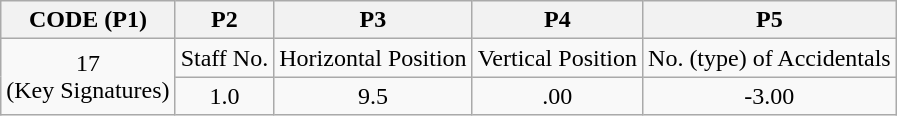<table class="wikitable" style="text-align: center">
<tr>
<th>CODE (P1)</th>
<th>P2</th>
<th>P3</th>
<th>P4</th>
<th>P5</th>
</tr>
<tr>
<td rowspan="2">17<br>(Key Signatures)</td>
<td>Staff No.</td>
<td>Horizontal Position</td>
<td>Vertical Position</td>
<td>No. (type) of Accidentals</td>
</tr>
<tr>
<td>1.0</td>
<td>9.5</td>
<td>.00</td>
<td>-3.00</td>
</tr>
</table>
